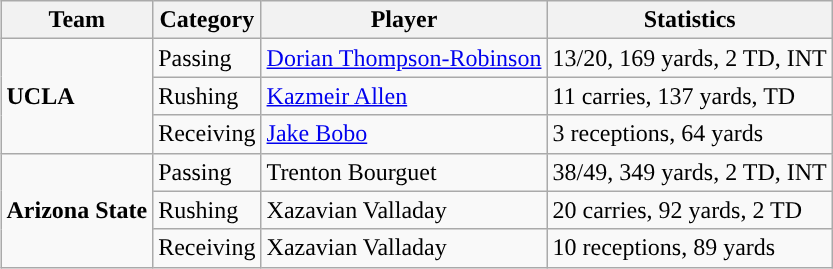<table class="wikitable" style="float: right;">
<tr>
<th>Team</th>
<th>Category</th>
<th>Player</th>
<th>Statistics</th>
</tr>
<tr>
<td rowspan=3><strong>UCLA</strong></td>
<td>Passing</td>
<td><a href='#'>Dorian Thompson-Robinson</a></td>
<td>13/20, 169 yards, 2 TD, INT</td>
</tr>
<tr>
<td>Rushing</td>
<td><a href='#'>Kazmeir Allen</a></td>
<td>11 carries, 137 yards, TD</td>
</tr>
<tr>
<td>Receiving</td>
<td><a href='#'>Jake Bobo</a></td>
<td>3 receptions, 64 yards</td>
</tr>
<tr>
<td rowspan=3><strong>Arizona State</strong></td>
<td>Passing</td>
<td>Trenton Bourguet</td>
<td>38/49, 349 yards, 2 TD, INT</td>
</tr>
<tr>
<td>Rushing</td>
<td>Xazavian Valladay</td>
<td>20 carries, 92 yards, 2 TD</td>
</tr>
<tr>
<td>Receiving</td>
<td>Xazavian Valladay</td>
<td>10 receptions, 89 yards</td>
</tr>
</table>
